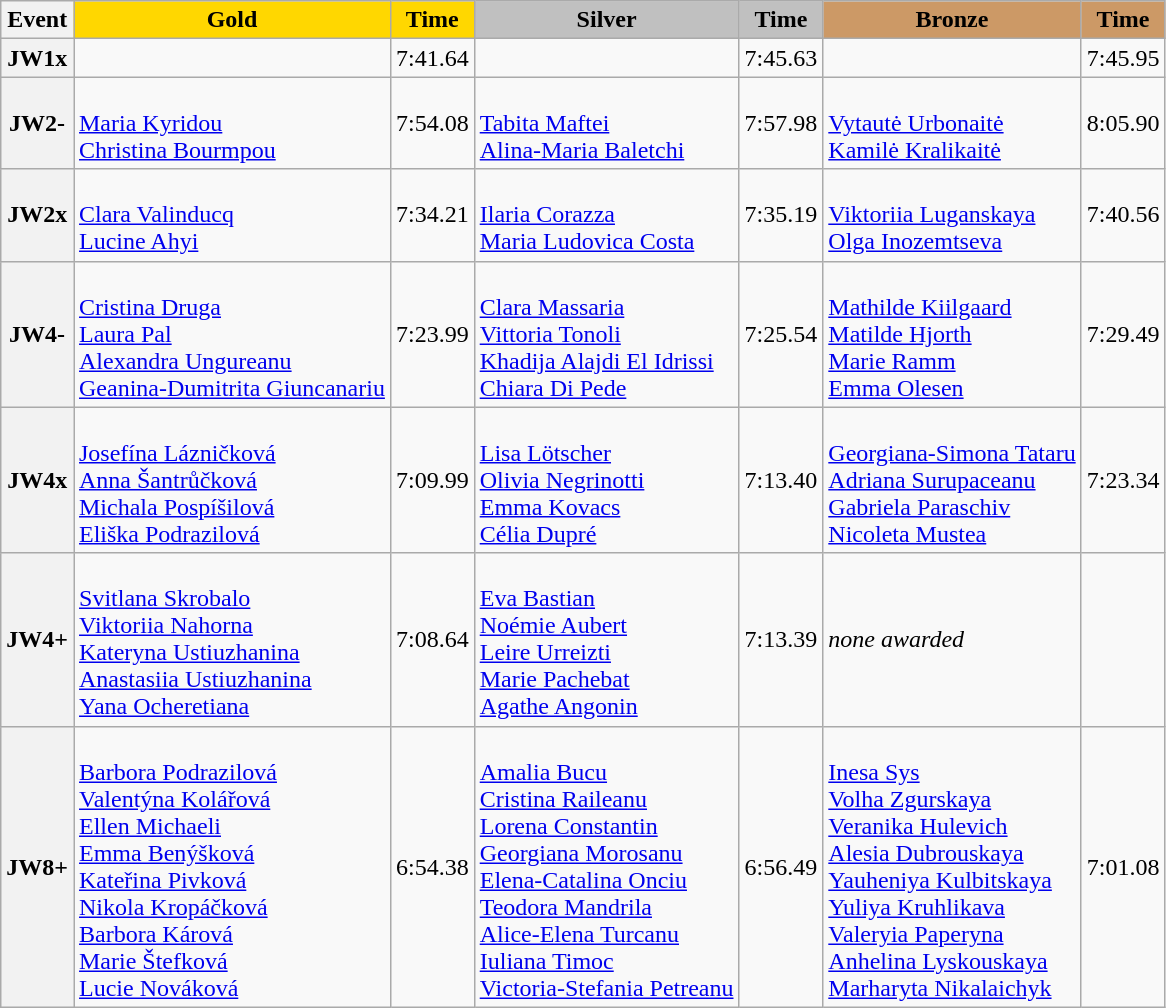<table class="wikitable">
<tr>
<th scope="col">Event</th>
<th scope="col" style="background:gold;">Gold</th>
<th scope="col" style="background:gold;">Time</th>
<th scope="col" style="background:silver;">Silver</th>
<th scope="col" style="background:silver;">Time</th>
<th scope="col" style="background:#c96;">Bronze</th>
<th scope="col" style="background:#c96;">Time</th>
</tr>
<tr>
<th scope="row">JW1x</th>
<td></td>
<td>7:41.64</td>
<td></td>
<td>7:45.63</td>
<td></td>
<td>7:45.95</td>
</tr>
<tr>
<th scope="row">JW2-</th>
<td><br><a href='#'>Maria Kyridou</a><br><a href='#'>Christina Bourmpou</a></td>
<td>7:54.08</td>
<td><br><a href='#'>Tabita Maftei</a><br><a href='#'>Alina-Maria Baletchi</a></td>
<td>7:57.98</td>
<td><br><a href='#'>Vytautė Urbonaitė</a><br><a href='#'>Kamilė Kralikaitė</a></td>
<td>8:05.90</td>
</tr>
<tr>
<th scope="row">JW2x</th>
<td><br><a href='#'>Clara Valinducq</a><br><a href='#'>Lucine Ahyi</a></td>
<td>7:34.21</td>
<td><br><a href='#'>Ilaria Corazza</a><br><a href='#'>Maria Ludovica Costa</a></td>
<td>7:35.19</td>
<td><br><a href='#'>Viktoriia Luganskaya</a><br><a href='#'>Olga Inozemtseva</a></td>
<td>7:40.56</td>
</tr>
<tr>
<th scope="row">JW4-</th>
<td><br><a href='#'>Cristina Druga</a><br><a href='#'>Laura Pal</a><br><a href='#'>Alexandra Ungureanu</a><br><a href='#'>Geanina-Dumitrita Giuncanariu</a></td>
<td>7:23.99</td>
<td><br><a href='#'>Clara Massaria</a><br><a href='#'>Vittoria Tonoli</a><br><a href='#'>Khadija Alajdi El Idrissi</a><br><a href='#'>Chiara Di Pede</a></td>
<td>7:25.54</td>
<td><br><a href='#'>Mathilde Kiilgaard</a><br><a href='#'>Matilde Hjorth</a><br><a href='#'>Marie Ramm</a><br><a href='#'>Emma Olesen</a></td>
<td>7:29.49</td>
</tr>
<tr>
<th scope="row">JW4x</th>
<td><br><a href='#'>Josefína Lázničková</a><br><a href='#'>Anna Šantrůčková</a><br><a href='#'>Michala Pospíšilová</a><br><a href='#'>Eliška Podrazilová</a></td>
<td>7:09.99</td>
<td><br><a href='#'>Lisa Lötscher</a><br><a href='#'>Olivia Negrinotti</a><br><a href='#'>Emma Kovacs</a><br><a href='#'>Célia Dupré</a></td>
<td>7:13.40</td>
<td><br><a href='#'>Georgiana-Simona Tataru</a><br><a href='#'>Adriana Surupaceanu</a><br><a href='#'>Gabriela Paraschiv</a><br><a href='#'>Nicoleta Mustea</a></td>
<td>7:23.34</td>
</tr>
<tr>
<th scope="row">JW4+</th>
<td><br><a href='#'>Svitlana Skrobalo</a><br><a href='#'>Viktoriia Nahorna</a><br><a href='#'>Kateryna Ustiuzhanina</a><br><a href='#'>Anastasiia Ustiuzhanina</a><br><a href='#'>Yana Ocheretiana</a></td>
<td>7:08.64</td>
<td><br><a href='#'>Eva Bastian</a><br><a href='#'>Noémie Aubert</a><br><a href='#'>Leire Urreizti</a><br><a href='#'>Marie Pachebat</a><br><a href='#'>Agathe Angonin</a></td>
<td>7:13.39</td>
<td><em>none awarded</em></td>
<td></td>
</tr>
<tr>
<th scope="row">JW8+</th>
<td><br><a href='#'>Barbora Podrazilová</a><br><a href='#'>Valentýna Kolářová</a><br><a href='#'>Ellen Michaeli</a><br><a href='#'>Emma Benýšková</a><br><a href='#'>Kateřina Pivková</a><br><a href='#'>Nikola Kropáčková</a><br><a href='#'>Barbora Kárová</a><br><a href='#'>Marie Štefková</a><br><a href='#'>Lucie Nováková</a></td>
<td>6:54.38</td>
<td><br><a href='#'>Amalia Bucu</a><br><a href='#'>Cristina Raileanu</a><br><a href='#'>Lorena Constantin</a><br><a href='#'>Georgiana Morosanu</a><br><a href='#'>Elena-Catalina Onciu</a><br><a href='#'>Teodora Mandrila</a><br><a href='#'>Alice-Elena Turcanu</a><br><a href='#'>Iuliana Timoc</a><br><a href='#'>Victoria-Stefania Petreanu</a></td>
<td>6:56.49</td>
<td><br><a href='#'>Inesa Sys</a><br><a href='#'>Volha Zgurskaya</a><br><a href='#'>Veranika Hulevich</a><br><a href='#'>Alesia Dubrouskaya</a><br><a href='#'>Yauheniya Kulbitskaya</a><br><a href='#'>Yuliya Kruhlikava</a><br><a href='#'>Valeryia Paperyna</a><br><a href='#'>Anhelina Lyskouskaya</a><br><a href='#'>Marharyta Nikalaichyk</a></td>
<td>7:01.08</td>
</tr>
</table>
